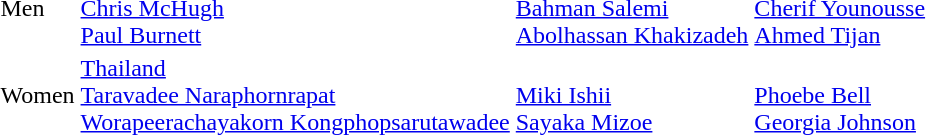<table>
<tr>
<td>Men</td>
<td><br><a href='#'>Chris McHugh</a><br><a href='#'>Paul Burnett</a></td>
<td><br><a href='#'>Bahman Salemi</a><br><a href='#'>Abolhassan Khakizadeh</a></td>
<td><br><a href='#'>Cherif Younousse</a><br><a href='#'>Ahmed Tijan</a></td>
</tr>
<tr>
<td>Women</td>
<td> <a href='#'>Thailand</a><br><a href='#'>Taravadee Naraphornrapat</a><br><a href='#'>Worapeerachayakorn Kongphopsarutawadee</a></td>
<td><br><a href='#'>Miki Ishii</a><br><a href='#'>Sayaka Mizoe</a></td>
<td><br><a href='#'>Phoebe Bell</a><br><a href='#'>Georgia Johnson</a></td>
</tr>
</table>
